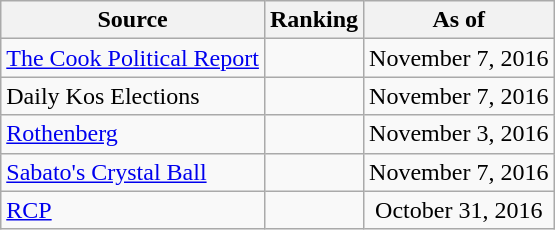<table class="wikitable" style="text-align:center">
<tr>
<th>Source</th>
<th>Ranking</th>
<th>As of</th>
</tr>
<tr>
<td align=left><a href='#'>The Cook Political Report</a></td>
<td></td>
<td>November 7, 2016</td>
</tr>
<tr>
<td align=left>Daily Kos Elections</td>
<td></td>
<td>November 7, 2016</td>
</tr>
<tr>
<td align=left><a href='#'>Rothenberg</a></td>
<td></td>
<td>November 3, 2016</td>
</tr>
<tr>
<td align=left><a href='#'>Sabato's Crystal Ball</a></td>
<td></td>
<td>November 7, 2016</td>
</tr>
<tr>
<td align="left"><a href='#'>RCP</a></td>
<td></td>
<td>October 31, 2016</td>
</tr>
</table>
